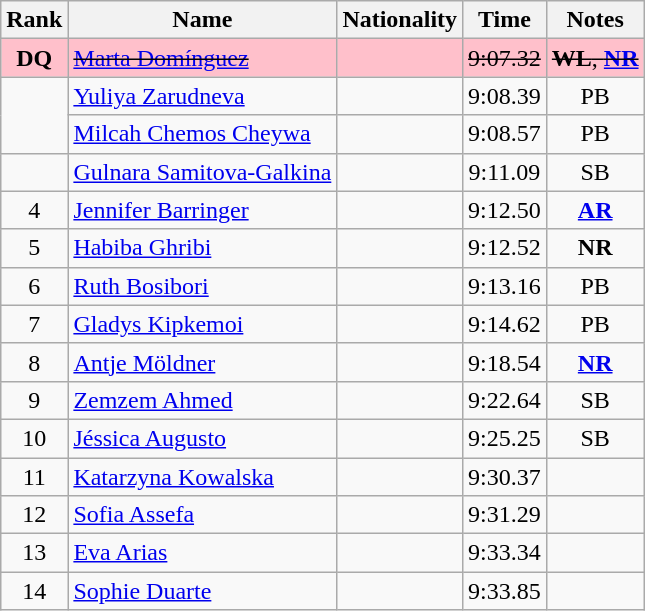<table class="wikitable sortable" style="text-align:center">
<tr>
<th>Rank</th>
<th>Name</th>
<th>Nationality</th>
<th>Time</th>
<th>Notes</th>
</tr>
<tr bgcolor="pink">
<td><strong>DQ</strong></td>
<td align=left><s><a href='#'>Marta Domínguez</a></s></td>
<td align=left><s></s></td>
<td><s>9:07.32</s></td>
<td><s> <strong>WL</strong>, <strong><a href='#'>NR</a></strong></s></td>
</tr>
<tr>
<td rowspan="2"></td>
<td align=left><a href='#'>Yuliya Zarudneva</a></td>
<td align=left></td>
<td>9:08.39</td>
<td>PB</td>
</tr>
<tr>
<td align="left"><a href='#'>Milcah Chemos Cheywa</a></td>
<td align=left></td>
<td>9:08.57</td>
<td>PB</td>
</tr>
<tr>
<td></td>
<td align="left"><a href='#'>Gulnara Samitova-Galkina</a></td>
<td align=left></td>
<td>9:11.09</td>
<td>SB</td>
</tr>
<tr>
<td>4</td>
<td align="left"><a href='#'>Jennifer Barringer</a></td>
<td align=left></td>
<td>9:12.50</td>
<td><strong><a href='#'>AR</a></strong></td>
</tr>
<tr>
<td>5</td>
<td align="left"><a href='#'>Habiba Ghribi</a></td>
<td align=left></td>
<td>9:12.52</td>
<td><strong>NR</strong></td>
</tr>
<tr>
<td>6</td>
<td align="left"><a href='#'>Ruth Bosibori</a></td>
<td align=left></td>
<td>9:13.16</td>
<td>PB</td>
</tr>
<tr>
<td>7</td>
<td align="left"><a href='#'>Gladys Kipkemoi</a></td>
<td align=left></td>
<td>9:14.62</td>
<td>PB</td>
</tr>
<tr>
<td>8</td>
<td align="left"><a href='#'>Antje Möldner</a></td>
<td align=left></td>
<td>9:18.54</td>
<td><strong><a href='#'>NR</a></strong></td>
</tr>
<tr>
<td>9</td>
<td align="left"><a href='#'>Zemzem Ahmed</a></td>
<td align=left></td>
<td>9:22.64</td>
<td>SB</td>
</tr>
<tr>
<td>10</td>
<td align="left"><a href='#'>Jéssica Augusto</a></td>
<td align=left></td>
<td>9:25.25</td>
<td>SB</td>
</tr>
<tr>
<td>11</td>
<td align="left"><a href='#'>Katarzyna Kowalska</a></td>
<td align=left></td>
<td>9:30.37</td>
<td></td>
</tr>
<tr>
<td>12</td>
<td align="left"><a href='#'>Sofia Assefa</a></td>
<td align=left></td>
<td>9:31.29</td>
<td></td>
</tr>
<tr>
<td>13</td>
<td align="left"><a href='#'>Eva Arias</a></td>
<td align=left></td>
<td>9:33.34</td>
<td></td>
</tr>
<tr>
<td>14</td>
<td align="left"><a href='#'>Sophie Duarte</a></td>
<td align=left></td>
<td>9:33.85</td>
<td></td>
</tr>
</table>
